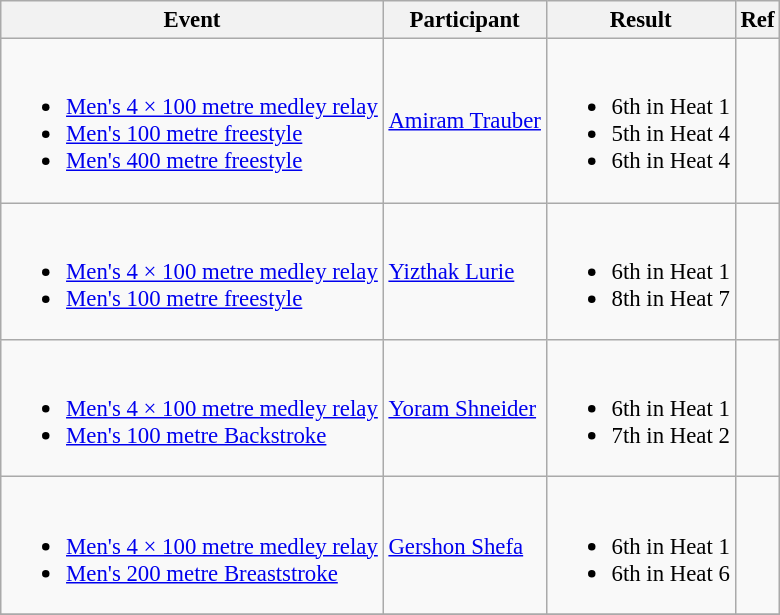<table class="wikitable" style="font-size: 95%;">
<tr>
<th>Event</th>
<th>Participant</th>
<th>Result</th>
<th>Ref</th>
</tr>
<tr>
<td><br><ul><li><a href='#'>Men's 4 × 100 metre medley relay</a></li><li><a href='#'>Men's 100 metre freestyle</a></li><li><a href='#'>Men's 400 metre freestyle</a></li></ul></td>
<td><a href='#'>Amiram Trauber</a></td>
<td><br><ul><li>6th in Heat 1</li><li>5th in Heat 4</li><li>6th in Heat 4</li></ul></td>
<td></td>
</tr>
<tr>
<td><br><ul><li><a href='#'>Men's 4 × 100 metre medley relay</a></li><li><a href='#'>Men's 100 metre freestyle</a></li></ul></td>
<td><a href='#'>Yizthak Lurie</a></td>
<td><br><ul><li>6th in Heat 1</li><li>8th in Heat 7</li></ul></td>
<td></td>
</tr>
<tr>
<td><br><ul><li><a href='#'>Men's 4 × 100 metre medley relay</a></li><li><a href='#'>Men's 100 metre Backstroke</a></li></ul></td>
<td><a href='#'>Yoram Shneider</a></td>
<td><br><ul><li>6th in Heat 1</li><li>7th in Heat 2</li></ul></td>
<td></td>
</tr>
<tr>
<td><br><ul><li><a href='#'>Men's 4 × 100 metre medley relay</a></li><li><a href='#'>Men's 200 metre Breaststroke</a></li></ul></td>
<td><a href='#'>Gershon Shefa</a></td>
<td><br><ul><li>6th in Heat 1</li><li>6th in Heat 6</li></ul></td>
<td></td>
</tr>
<tr>
</tr>
</table>
